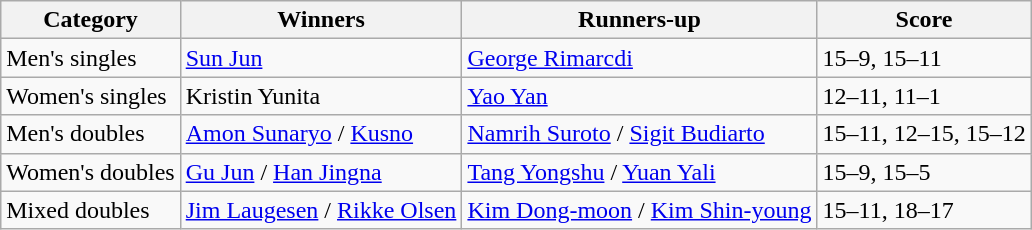<table class=wikitable style="white-space:nowrap;">
<tr>
<th>Category</th>
<th>Winners</th>
<th>Runners-up</th>
<th>Score</th>
</tr>
<tr>
<td>Men's singles</td>
<td><a href='#'>Sun Jun</a></td>
<td><a href='#'>George Rimarcdi</a></td>
<td>15–9, 15–11</td>
</tr>
<tr>
<td>Women's singles</td>
<td>Kristin Yunita</td>
<td><a href='#'>Yao Yan</a></td>
<td>12–11, 11–1</td>
</tr>
<tr>
<td>Men's doubles</td>
<td><a href='#'>Amon Sunaryo</a> / <a href='#'>Kusno</a></td>
<td><a href='#'>Namrih Suroto</a> / <a href='#'>Sigit Budiarto</a></td>
<td>15–11, 12–15, 15–12</td>
</tr>
<tr>
<td>Women's doubles</td>
<td><a href='#'>Gu Jun</a> / <a href='#'>Han Jingna</a></td>
<td><a href='#'>Tang Yongshu</a> / <a href='#'>Yuan Yali</a></td>
<td>15–9, 15–5</td>
</tr>
<tr>
<td>Mixed doubles</td>
<td><a href='#'>Jim Laugesen</a> / <a href='#'>Rikke Olsen</a></td>
<td><a href='#'>Kim Dong-moon</a> / <a href='#'>Kim Shin-young</a></td>
<td>15–11, 18–17</td>
</tr>
</table>
